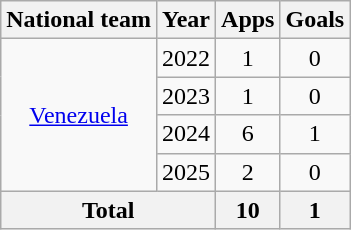<table class="wikitable" style="text-align:center">
<tr>
<th>National team</th>
<th>Year</th>
<th>Apps</th>
<th>Goals</th>
</tr>
<tr>
<td rowspan="4"><a href='#'>Venezuela</a></td>
<td>2022</td>
<td>1</td>
<td>0</td>
</tr>
<tr>
<td>2023</td>
<td>1</td>
<td>0</td>
</tr>
<tr>
<td>2024</td>
<td>6</td>
<td>1</td>
</tr>
<tr>
<td>2025</td>
<td>2</td>
<td>0</td>
</tr>
<tr>
<th colspan="2">Total</th>
<th>10</th>
<th>1</th>
</tr>
</table>
